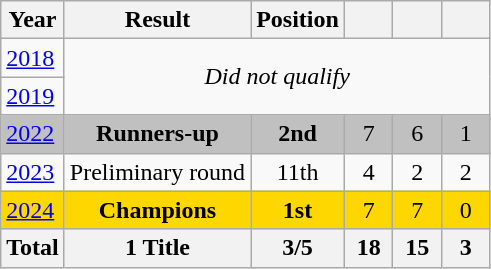<table class="wikitable" style="text-align: center;">
<tr>
<th>Year</th>
<th>Result</th>
<th>Position</th>
<th width=25px></th>
<th width=25px></th>
<th width=25px></th>
</tr>
<tr>
<td style="text-align:left;"> <a href='#'>2018</a></td>
<td colspan=5 rowspan=2><em>Did not qualify</em></td>
</tr>
<tr>
<td style="text-align:left;"> <a href='#'>2019</a></td>
</tr>
<tr bgcolor=silver>
<td style="text-align:left;"> <a href='#'>2022</a></td>
<td><strong>Runners-up</strong></td>
<td><strong>2nd</strong></td>
<td>7</td>
<td>6</td>
<td>1</td>
</tr>
<tr>
<td style="text-align:left;"> <a href='#'>2023</a></td>
<td>Preliminary round</td>
<td>11th</td>
<td>4</td>
<td>2</td>
<td>2</td>
</tr>
<tr bgcolor=gold>
<td style="text-align:left;"> <a href='#'>2024</a></td>
<td><strong>Champions</strong></td>
<td><strong>1st</strong></td>
<td>7</td>
<td>7</td>
<td>0</td>
</tr>
<tr>
<th>Total</th>
<th>1 Title</th>
<th>3/5</th>
<th>18</th>
<th>15</th>
<th>3</th>
</tr>
</table>
